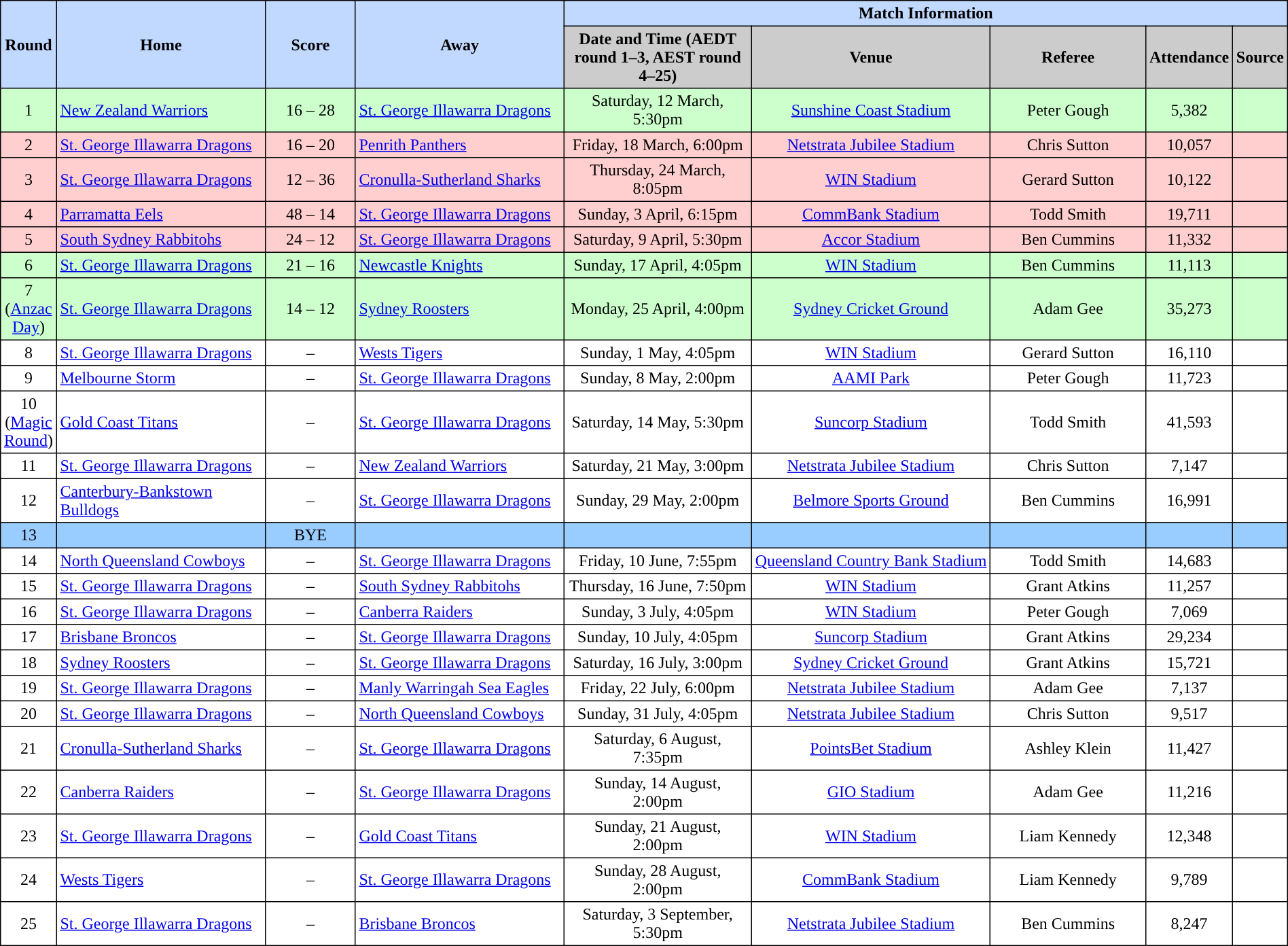<table border="1" cellpadding="3" cellspacing="0" width="100%" style="border-collapse:collapse; text-align:center;">
<tr bgcolor=#C1D8FF>
<th rowspan="2" width="1%">Round</th>
<th rowspan="2" width="19%">Home</th>
<th rowspan="2" width="8%">Score</th>
<th rowspan="2" width="19%">Away</th>
<th colspan="6">Match Information</th>
</tr>
<tr bgcolor="#CCCCCC">
<th width="17%">Date and Time (AEDT round 1–3, AEST round 4–25)</th>
<th width="22%">Venue</th>
<th width="50%">Referee</th>
<th width="7%">Attendance</th>
<td><strong>Source</strong></td>
</tr>
<tr style="text-align:center; background:#cfc">
<td>1</td>
<td align="left"> <a href='#'>New Zealand Warriors</a></td>
<td>16 – 28</td>
<td align="left"> <a href='#'>St. George Illawarra Dragons</a></td>
<td>Saturday, 12 March, 5:30pm</td>
<td><a href='#'>Sunshine Coast Stadium</a></td>
<td>Peter Gough</td>
<td>5,382</td>
<td></td>
</tr>
<tr style="text-align:center;background:#FFCFCF">
<td>2</td>
<td align="left"> <a href='#'>St. George Illawarra Dragons</a></td>
<td>16 – 20</td>
<td align="left"> <a href='#'>Penrith Panthers</a></td>
<td>Friday, 18 March, 6:00pm</td>
<td><a href='#'>Netstrata Jubilee Stadium</a></td>
<td>Chris Sutton</td>
<td>10,057</td>
<td></td>
</tr>
<tr style="text-align:center;background:#FFCFCF">
<td>3</td>
<td align="left"> <a href='#'>St. George Illawarra Dragons</a></td>
<td>12 – 36</td>
<td align="left"> <a href='#'>Cronulla-Sutherland Sharks</a></td>
<td>Thursday, 24 March, 8:05pm</td>
<td><a href='#'>WIN Stadium</a></td>
<td>Gerard Sutton</td>
<td>10,122</td>
<td></td>
</tr>
<tr style="text-align:center;background:#FFCFCF">
<td>4</td>
<td align="left"> <a href='#'>Parramatta Eels</a></td>
<td>48 – 14</td>
<td align="left"> <a href='#'>St. George Illawarra Dragons</a></td>
<td>Sunday, 3 April, 6:15pm</td>
<td><a href='#'>CommBank Stadium</a></td>
<td>Todd Smith</td>
<td>19,711</td>
<td></td>
</tr>
<tr style="text-align:center;background:#FFCFCF">
<td>5</td>
<td align="left"> <a href='#'>South Sydney Rabbitohs</a></td>
<td>24 – 12</td>
<td align="left"> <a href='#'>St. George Illawarra Dragons</a></td>
<td>Saturday, 9 April, 5:30pm</td>
<td><a href='#'>Accor Stadium</a></td>
<td>Ben Cummins</td>
<td>11,332</td>
<td></td>
</tr>
<tr style="text-align:center;background:#cfc">
<td>6</td>
<td align="left"> <a href='#'>St. George Illawarra Dragons</a></td>
<td>21 – 16</td>
<td align="left"> <a href='#'>Newcastle Knights</a></td>
<td>Sunday, 17 April, 4:05pm</td>
<td><a href='#'>WIN Stadium</a></td>
<td>Ben Cummins</td>
<td>11,113</td>
<td></td>
</tr>
<tr style="text-align:center;background:#cfc">
<td>7<br>(<a href='#'>Anzac Day</a>)</td>
<td align="left"> <a href='#'>St. George Illawarra Dragons</a></td>
<td>14 – 12</td>
<td align="left"> <a href='#'>Sydney Roosters</a></td>
<td>Monday, 25 April, 4:00pm</td>
<td><a href='#'>Sydney Cricket Ground</a></td>
<td>Adam Gee</td>
<td>35,273</td>
<td></td>
</tr>
<tr style="text-align:center;">
<td>8</td>
<td align="left"> <a href='#'>St. George Illawarra Dragons</a></td>
<td>–</td>
<td align="left"> <a href='#'>Wests Tigers</a></td>
<td>Sunday, 1 May, 4:05pm</td>
<td><a href='#'>WIN Stadium</a></td>
<td>Gerard Sutton</td>
<td>16,110</td>
<td></td>
</tr>
<tr style="text-align:center;">
<td>9</td>
<td align="left"> <a href='#'>Melbourne Storm</a></td>
<td>–</td>
<td align="left"> <a href='#'>St. George Illawarra Dragons</a></td>
<td>Sunday, 8 May, 2:00pm</td>
<td><a href='#'>AAMI Park</a></td>
<td>Peter Gough</td>
<td>11,723</td>
<td></td>
</tr>
<tr style="text-align:center;">
<td>10<br>(<a href='#'>Magic Round</a>)</td>
<td align="left"> <a href='#'>Gold Coast Titans</a></td>
<td>–</td>
<td align="left"> <a href='#'>St. George Illawarra Dragons</a></td>
<td>Saturday, 14 May, 5:30pm</td>
<td><a href='#'>Suncorp Stadium</a></td>
<td>Todd Smith</td>
<td>41,593</td>
<td></td>
</tr>
<tr style="text-align:center;">
<td>11</td>
<td align="left"> <a href='#'>St. George Illawarra Dragons</a></td>
<td>–</td>
<td align="left"> <a href='#'>New Zealand Warriors</a></td>
<td>Saturday, 21 May, 3:00pm</td>
<td><a href='#'>Netstrata Jubilee Stadium</a></td>
<td>Chris Sutton</td>
<td>7,147</td>
<td></td>
</tr>
<tr style="text-align:center;">
<td>12</td>
<td align="left"> <a href='#'>Canterbury-Bankstown Bulldogs</a></td>
<td>–</td>
<td align="left"> <a href='#'>St. George Illawarra Dragons</a></td>
<td>Sunday, 29 May, 2:00pm</td>
<td><a href='#'>Belmore Sports Ground</a></td>
<td>Ben Cummins</td>
<td>16,991</td>
<td></td>
</tr>
<tr style="text-align:center; background:#99ccff;">
<td>13</td>
<td align="left"></td>
<td>BYE</td>
<td align="left"></td>
<td></td>
<td></td>
<td></td>
<td></td>
<td></td>
</tr>
<tr style="text-align:center;">
<td>14</td>
<td align="left"> <a href='#'>North Queensland Cowboys</a></td>
<td>–</td>
<td align="left"> <a href='#'>St. George Illawarra Dragons</a></td>
<td>Friday, 10 June, 7:55pm</td>
<td><a href='#'>Queensland Country Bank Stadium</a></td>
<td>Todd Smith</td>
<td>14,683</td>
<td></td>
</tr>
<tr style="text-align:center;">
<td>15</td>
<td align="left"> <a href='#'>St. George Illawarra Dragons</a></td>
<td>–</td>
<td align="left"> <a href='#'>South Sydney Rabbitohs</a></td>
<td>Thursday, 16 June, 7:50pm</td>
<td><a href='#'>WIN Stadium</a></td>
<td>Grant Atkins</td>
<td>11,257</td>
<td></td>
</tr>
<tr style="text-align:center;">
<td>16</td>
<td align="left"> <a href='#'>St. George Illawarra Dragons</a></td>
<td>–</td>
<td align="left"> <a href='#'>Canberra Raiders</a></td>
<td>Sunday, 3 July, 4:05pm</td>
<td><a href='#'>WIN Stadium</a></td>
<td>Peter Gough</td>
<td>7,069</td>
<td></td>
</tr>
<tr style="text-align:center;">
<td>17</td>
<td align="left"> <a href='#'>Brisbane Broncos</a></td>
<td>–</td>
<td align="left"> <a href='#'>St. George Illawarra Dragons</a></td>
<td>Sunday, 10 July, 4:05pm</td>
<td><a href='#'>Suncorp Stadium</a></td>
<td>Grant Atkins</td>
<td>29,234</td>
<td></td>
</tr>
<tr style="text-align:center;">
<td>18</td>
<td align="left"> <a href='#'>Sydney Roosters</a></td>
<td>–</td>
<td align="left"> <a href='#'>St. George Illawarra Dragons</a></td>
<td>Saturday, 16 July, 3:00pm</td>
<td><a href='#'>Sydney Cricket Ground</a></td>
<td>Grant Atkins</td>
<td>15,721</td>
<td></td>
</tr>
<tr style="text-align:center;">
<td>19</td>
<td align="left"> <a href='#'>St. George Illawarra Dragons</a></td>
<td>–</td>
<td align="left"> <a href='#'>Manly Warringah Sea Eagles</a></td>
<td>Friday, 22 July, 6:00pm</td>
<td><a href='#'>Netstrata Jubilee Stadium</a></td>
<td>Adam Gee</td>
<td>7,137</td>
<td></td>
</tr>
<tr style="text-align:center;">
<td>20</td>
<td align="left"> <a href='#'>St. George Illawarra Dragons</a></td>
<td>–</td>
<td align="left"> <a href='#'>North Queensland Cowboys</a></td>
<td>Sunday, 31 July, 4:05pm</td>
<td><a href='#'>Netstrata Jubilee Stadium</a></td>
<td>Chris Sutton</td>
<td>9,517</td>
<td></td>
</tr>
<tr style="text-align:center;">
<td>21</td>
<td align="left"> <a href='#'>Cronulla-Sutherland Sharks</a></td>
<td>–</td>
<td align="left"> <a href='#'>St. George Illawarra Dragons</a></td>
<td>Saturday, 6 August, 7:35pm</td>
<td><a href='#'>PointsBet Stadium</a></td>
<td>Ashley Klein</td>
<td>11,427</td>
<td></td>
</tr>
<tr style="text-align:center;">
<td>22</td>
<td align="left"> <a href='#'>Canberra Raiders</a></td>
<td>–</td>
<td align="left"> <a href='#'>St. George Illawarra Dragons</a></td>
<td>Sunday, 14 August, 2:00pm</td>
<td><a href='#'>GIO Stadium</a></td>
<td>Adam Gee</td>
<td>11,216</td>
<td></td>
</tr>
<tr style="text-align:center;">
<td>23</td>
<td align="left"> <a href='#'>St. George Illawarra Dragons</a></td>
<td>–</td>
<td align="left"> <a href='#'>Gold Coast Titans</a></td>
<td>Sunday, 21 August, 2:00pm</td>
<td><a href='#'>WIN Stadium</a></td>
<td>Liam Kennedy</td>
<td>12,348</td>
<td></td>
</tr>
<tr style="text-align:center;">
<td>24</td>
<td align="left"> <a href='#'>Wests Tigers</a></td>
<td>–</td>
<td align="left"> <a href='#'>St. George Illawarra Dragons</a></td>
<td>Sunday, 28 August, 2:00pm</td>
<td><a href='#'>CommBank Stadium</a></td>
<td>Liam Kennedy</td>
<td>9,789</td>
<td></td>
</tr>
<tr style="text-align:center;">
<td>25</td>
<td align="left"> <a href='#'>St. George Illawarra Dragons</a></td>
<td>–</td>
<td align="left"> <a href='#'>Brisbane Broncos</a></td>
<td>Saturday, 3 September, 5:30pm</td>
<td><a href='#'>Netstrata Jubilee Stadium</a></td>
<td>Ben Cummins</td>
<td>8,247</td>
<td></td>
</tr>
</table>
